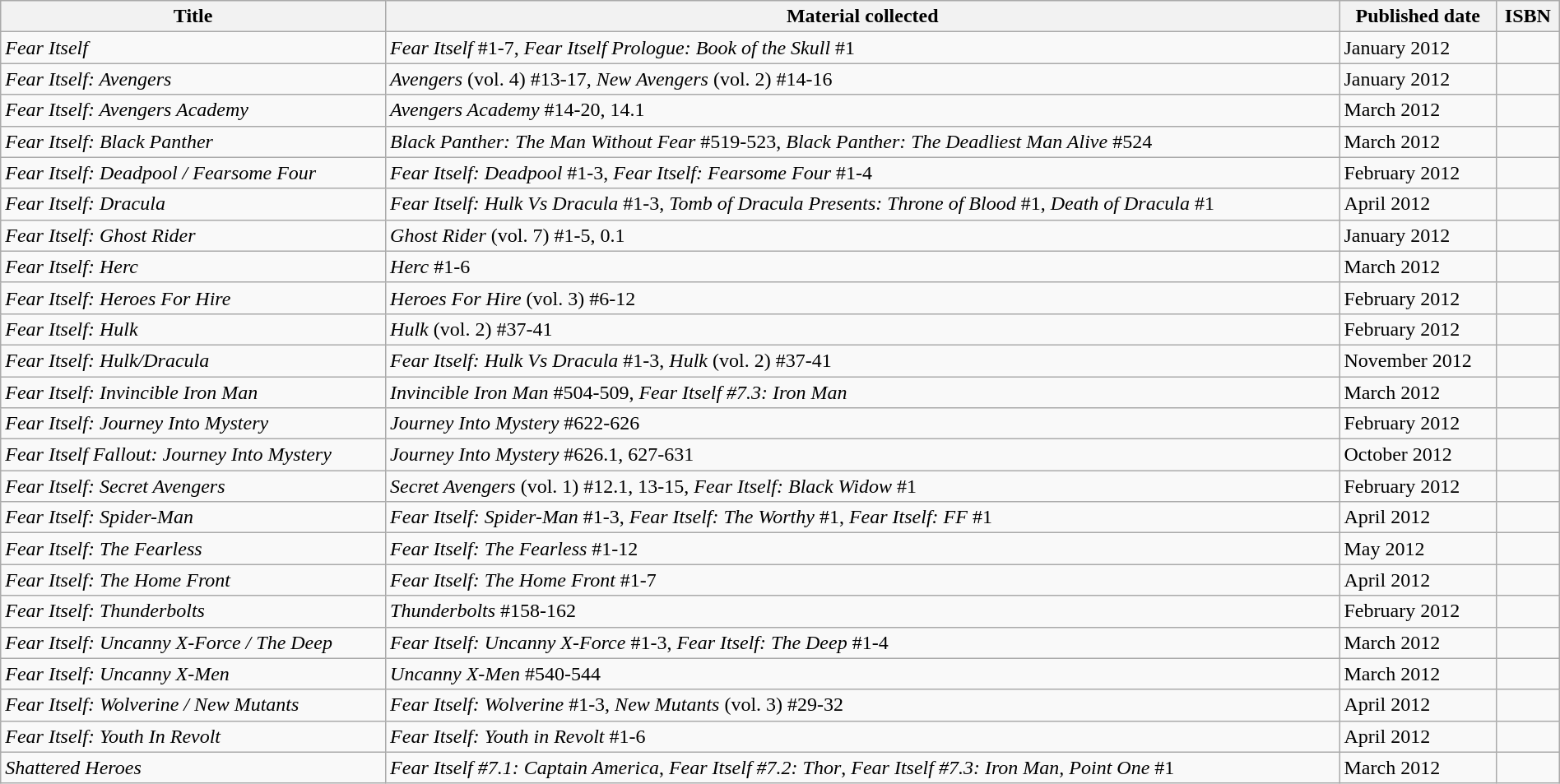<table class="wikitable" width="100%">
<tr>
<th>Title</th>
<th>Material collected</th>
<th>Published date</th>
<th>ISBN</th>
</tr>
<tr>
<td><em>Fear Itself</em></td>
<td><em>Fear Itself</em> #1-7, <em>Fear Itself Prologue: Book of the Skull</em> #1</td>
<td>January 2012</td>
<td></td>
</tr>
<tr>
<td><em>Fear Itself: Avengers</em></td>
<td><em>Avengers</em> (vol. 4) #13-17, <em>New Avengers</em> (vol. 2) #14-16</td>
<td>January 2012</td>
<td></td>
</tr>
<tr>
<td><em>Fear Itself: Avengers Academy</em></td>
<td><em>Avengers Academy</em> #14-20, 14.1</td>
<td>March 2012</td>
<td></td>
</tr>
<tr>
<td><em>Fear Itself: Black Panther </em></td>
<td><em>Black Panther: The Man Without Fear</em> #519-523, <em>Black Panther: The Deadliest Man Alive</em> #524</td>
<td>March 2012</td>
<td></td>
</tr>
<tr>
<td><em>Fear Itself: Deadpool / Fearsome Four</em></td>
<td><em>Fear Itself: Deadpool</em> #1-3, <em>Fear Itself: Fearsome Four</em> #1-4</td>
<td>February 2012</td>
<td></td>
</tr>
<tr>
<td><em>Fear Itself: Dracula</em></td>
<td><em>Fear Itself: Hulk Vs Dracula</em> #1-3, <em>Tomb of Dracula Presents: Throne of Blood</em> #1, <em>Death of Dracula</em> #1</td>
<td>April 2012</td>
<td></td>
</tr>
<tr>
<td><em>Fear Itself: Ghost Rider</em></td>
<td><em>Ghost Rider</em> (vol. 7) #1-5, 0.1</td>
<td>January 2012</td>
<td></td>
</tr>
<tr>
<td><em>Fear Itself: Herc</em></td>
<td><em>Herc</em> #1-6</td>
<td>March 2012</td>
<td></td>
</tr>
<tr>
<td><em>Fear Itself: Heroes For Hire</em></td>
<td><em>Heroes For Hire</em> (vol. 3) #6-12</td>
<td>February 2012</td>
<td></td>
</tr>
<tr>
<td><em>Fear Itself: Hulk</em></td>
<td><em>Hulk</em> (vol. 2) #37-41</td>
<td>February 2012</td>
<td></td>
</tr>
<tr>
<td><em>Fear Itself: Hulk/Dracula</em></td>
<td><em>Fear Itself: Hulk Vs Dracula</em> #1-3, <em>Hulk</em> (vol. 2) #37-41</td>
<td>November 2012</td>
<td></td>
</tr>
<tr>
<td><em>Fear Itself: Invincible Iron Man</em></td>
<td><em>Invincible Iron Man</em> #504-509, <em>Fear Itself #7.3: Iron Man</em></td>
<td>March 2012</td>
<td></td>
</tr>
<tr>
<td><em>Fear Itself: Journey Into Mystery</em></td>
<td><em>Journey Into Mystery</em> #622-626</td>
<td>February 2012</td>
<td></td>
</tr>
<tr>
<td><em>Fear Itself Fallout: Journey Into Mystery</em></td>
<td><em>Journey Into Mystery</em> #626.1, 627-631</td>
<td>October 2012</td>
<td></td>
</tr>
<tr>
<td><em>Fear Itself: Secret Avengers</em></td>
<td><em>Secret Avengers</em> (vol. 1) #12.1, 13-15,<em> Fear Itself: Black Widow</em> #1</td>
<td>February 2012</td>
<td></td>
</tr>
<tr>
<td><em>Fear Itself: Spider-Man</em></td>
<td><em>Fear Itself: Spider-Man</em> #1-3, <em>Fear Itself: The Worthy</em> #1, <em>Fear Itself: FF</em> #1</td>
<td>April 2012</td>
<td></td>
</tr>
<tr>
<td><em>Fear Itself: The Fearless</em></td>
<td><em>Fear Itself: The Fearless</em> #1-12</td>
<td>May 2012</td>
<td></td>
</tr>
<tr>
<td><em>Fear Itself: The Home Front</em></td>
<td><em>Fear Itself: The Home Front</em> #1-7</td>
<td>April 2012</td>
<td></td>
</tr>
<tr>
<td><em>Fear Itself: Thunderbolts</em></td>
<td><em>Thunderbolts</em> #158-162</td>
<td>February 2012</td>
<td></td>
</tr>
<tr>
<td><em>Fear Itself: Uncanny X-Force / The Deep</em></td>
<td><em>Fear Itself: Uncanny X-Force</em> #1-3, <em>Fear Itself: The Deep</em> #1-4</td>
<td>March 2012</td>
<td></td>
</tr>
<tr>
<td><em>Fear Itself: Uncanny X-Men</em></td>
<td><em>Uncanny X-Men</em> #540-544</td>
<td>March 2012</td>
<td></td>
</tr>
<tr>
<td><em>Fear Itself: Wolverine / New Mutants</em></td>
<td><em>Fear Itself: Wolverine</em> #1-3, <em>New Mutants</em> (vol. 3) #29-32</td>
<td>April 2012</td>
<td></td>
</tr>
<tr>
<td><em>Fear Itself: Youth In Revolt</em></td>
<td><em>Fear Itself: Youth in Revolt</em> #1-6</td>
<td>April 2012</td>
<td></td>
</tr>
<tr>
<td><em>Shattered Heroes</em></td>
<td><em>Fear Itself #7.1: Captain America</em>, <em>Fear Itself #7.2: Thor</em>, <em>Fear Itself #7.3: Iron Man,</em> <em>Point One</em> #1</td>
<td>March 2012</td>
<td></td>
</tr>
</table>
